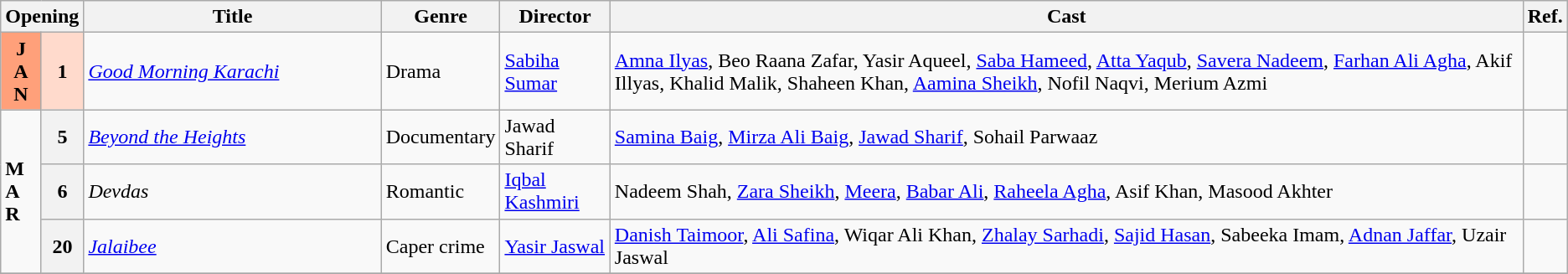<table class="wikitable">
<tr text-align:center;">
<th colspan="2"><strong>Opening</strong></th>
<th style="width:19%;"><strong>Title</strong></th>
<th><strong>Genre</strong></th>
<th><strong>Director</strong></th>
<th><strong>Cast</strong></th>
<th><strong>Ref.</strong></th>
</tr>
<tr>
<td rowspan="1" style="text-align:center; background:#ffa07a;"><strong>J<br>A<br>N</strong></td>
<td rowspan="1" style="text-align:center; background:#ffdacc; textcolor:#000;"><strong>1</strong></td>
<td><em><a href='#'>Good Morning Karachi</a></em></td>
<td>Drama</td>
<td><a href='#'>Sabiha Sumar</a></td>
<td><a href='#'>Amna Ilyas</a>, Beo Raana Zafar, Yasir Aqueel, <a href='#'>Saba Hameed</a>, <a href='#'>Atta Yaqub</a>, <a href='#'>Savera Nadeem</a>, <a href='#'>Farhan Ali Agha</a>, Akif Illyas, Khalid Malik, Shaheen Khan, <a href='#'>Aamina Sheikh</a>, Nofil Naqvi, Merium Azmi</td>
<td></td>
</tr>
<tr>
<td rowspan="3"><strong>M<br>A<br>R</strong></td>
<th>5</th>
<td><em><a href='#'>Beyond the Heights</a></em></td>
<td>Documentary</td>
<td>Jawad Sharif</td>
<td><a href='#'>Samina Baig</a>, <a href='#'>Mirza Ali Baig</a>, <a href='#'>Jawad Sharif</a>, Sohail Parwaaz</td>
<td></td>
</tr>
<tr>
<th>6</th>
<td><em>Devdas</em></td>
<td>Romantic</td>
<td><a href='#'>Iqbal Kashmiri</a></td>
<td>Nadeem Shah, <a href='#'>Zara Sheikh</a>, <a href='#'>Meera</a>, <a href='#'>Babar Ali</a>, <a href='#'>Raheela Agha</a>, Asif Khan, Masood Akhter</td>
<td></td>
</tr>
<tr>
<th>20</th>
<td><em><a href='#'>Jalaibee</a></em></td>
<td>Caper crime</td>
<td><a href='#'>Yasir Jaswal</a></td>
<td><a href='#'>Danish Taimoor</a>, <a href='#'>Ali Safina</a>, Wiqar Ali Khan, <a href='#'>Zhalay Sarhadi</a>, <a href='#'>Sajid Hasan</a>, Sabeeka Imam, <a href='#'>Adnan Jaffar</a>, Uzair Jaswal</td>
<td></td>
</tr>
<tr>
</tr>
</table>
